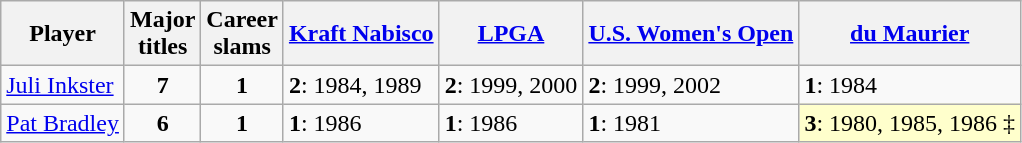<table class="wikitable">
<tr>
<th>Player</th>
<th>Major<br>titles</th>
<th>Career<br>slams</th>
<th><a href='#'>Kraft Nabisco</a></th>
<th><a href='#'>LPGA</a></th>
<th><a href='#'>U.S. Women's Open</a></th>
<th><a href='#'>du Maurier</a></th>
</tr>
<tr>
<td> <a href='#'>Juli Inkster</a></td>
<td align=center><strong>7</strong></td>
<td align=center><strong>1</strong></td>
<td><strong>2</strong>: 1984, 1989</td>
<td><strong>2</strong>: 1999, 2000</td>
<td><strong>2</strong>: 1999, 2002</td>
<td><strong>1</strong>: 1984</td>
</tr>
<tr>
<td> <a href='#'>Pat Bradley</a></td>
<td align=center><strong>6</strong></td>
<td align=center><strong>1</strong></td>
<td><strong>1</strong>: 1986</td>
<td><strong>1</strong>: 1986</td>
<td><strong>1</strong>: 1981</td>
<td align=center style="background:#FFFFCC;"><strong>3</strong>: 1980, 1985, 1986 ‡</td>
</tr>
</table>
